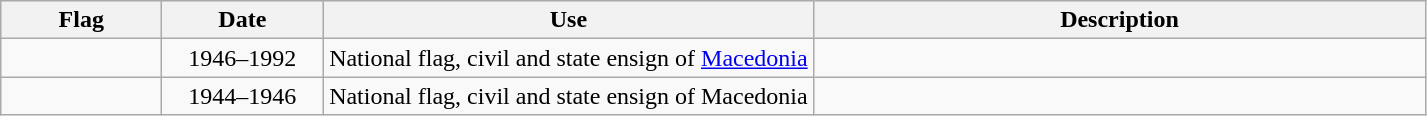<table class="wikitable" style="text-align:center;">
<tr style="background:#efefef;">
<th style="width:100px;">Flag</th>
<th style="width:100px;">Date</th>
<th style="width:320px; text-align:center;">Use</th>
<th style="width:400px; text-align:center;">Description</th>
</tr>
<tr>
<td></td>
<td>1946–1992</td>
<td>National flag, civil and state ensign of <a href='#'>Macedonia</a>  </td>
<td></td>
</tr>
<tr>
<td></td>
<td>1944–1946</td>
<td>National flag, civil and state ensign of Macedonia  </td>
<td></td>
</tr>
</table>
